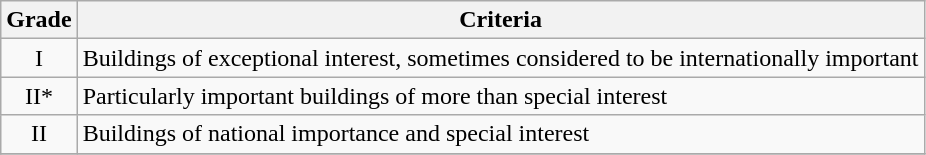<table class="wikitable" border="1">
<tr>
<th>Grade</th>
<th>Criteria</th>
</tr>
<tr>
<td align="center" >I</td>
<td>Buildings of exceptional interest, sometimes considered to be internationally important</td>
</tr>
<tr>
<td align="center" >II*</td>
<td>Particularly important buildings of more than special interest</td>
</tr>
<tr>
<td align="center" >II</td>
<td>Buildings of national importance and special interest</td>
</tr>
<tr>
</tr>
</table>
